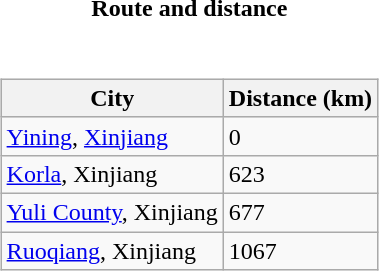<table style="font-size:100%;">
<tr>
<td width="33%" align="center"><strong>Route and distance</strong></td>
</tr>
<tr valign="top">
<td><br><table class="wikitable sortable" style="margin-left:auto;margin-right:auto">
<tr bgcolor="#ececec">
<th>City</th>
<th>Distance (km)</th>
</tr>
<tr>
<td><a href='#'>Yining</a>, <a href='#'>Xinjiang</a></td>
<td>0</td>
</tr>
<tr>
<td><a href='#'>Korla</a>, Xinjiang</td>
<td>623</td>
</tr>
<tr>
<td><a href='#'>Yuli County</a>, Xinjiang</td>
<td>677</td>
</tr>
<tr>
<td><a href='#'>Ruoqiang</a>, Xinjiang</td>
<td>1067</td>
</tr>
</table>
</td>
</tr>
</table>
